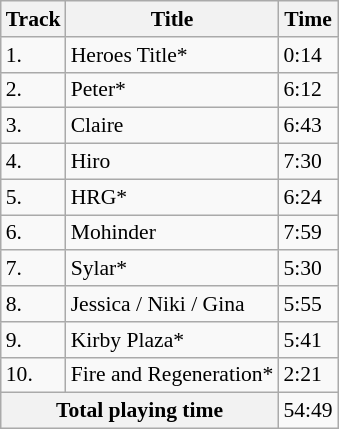<table class="wikitable" style="font-size: 90%;">
<tr>
<th>Track</th>
<th>Title</th>
<th>Time</th>
</tr>
<tr>
<td>1.</td>
<td>Heroes Title*</td>
<td>0:14</td>
</tr>
<tr>
<td>2.</td>
<td>Peter*</td>
<td>6:12</td>
</tr>
<tr>
<td>3.</td>
<td>Claire</td>
<td>6:43</td>
</tr>
<tr>
<td>4.</td>
<td>Hiro</td>
<td>7:30</td>
</tr>
<tr>
<td>5.</td>
<td>HRG*</td>
<td>6:24</td>
</tr>
<tr>
<td>6.</td>
<td>Mohinder</td>
<td>7:59</td>
</tr>
<tr>
<td>7.</td>
<td>Sylar*</td>
<td>5:30</td>
</tr>
<tr>
<td>8.</td>
<td>Jessica / Niki / Gina</td>
<td>5:55</td>
</tr>
<tr>
<td>9.</td>
<td>Kirby Plaza*</td>
<td>5:41</td>
</tr>
<tr>
<td>10.</td>
<td>Fire and Regeneration*</td>
<td>2:21</td>
</tr>
<tr>
<th colspan=2>Total playing time</th>
<td>54:49</td>
</tr>
</table>
